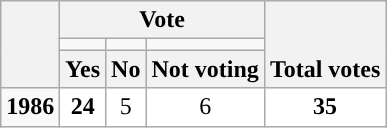<table class=wikitable style="text-align:center">
<tr style="vertical-align:bottom;">
<th rowspan=3></th>
<th colspan=3>Vote</th>
<th rowspan=3>Total votes</th>
</tr>
<tr style="height:5px">
<td style="background-color:"></td>
<td style="background-color:"></td>
<td style="background-color:"></td>
</tr>
<tr style="vertical-align:bottom;">
<th>Yes</th>
<th>No</th>
<th>Not voting</th>
</tr>
<tr>
<td><strong>1986</strong></td>
<td style="background:#fff;"><strong>24</strong></td>
<td style="background:#fff;">5</td>
<td style="background:#fff;">6</td>
<td style="background:#fff;"><strong>35</strong></td>
</tr>
</table>
